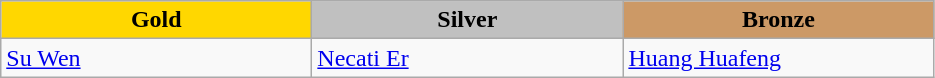<table class="wikitable" style="text-align:left">
<tr align="center">
<td width=200 bgcolor=gold><strong>Gold</strong></td>
<td width=200 bgcolor=silver><strong>Silver</strong></td>
<td width=200 bgcolor=CC9966><strong>Bronze</strong></td>
</tr>
<tr>
<td><a href='#'>Su Wen</a><br></td>
<td><a href='#'>Necati Er</a><br></td>
<td><a href='#'>Huang Huafeng</a><br></td>
</tr>
</table>
